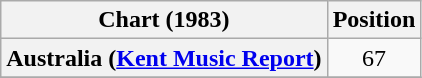<table class="wikitable sortable plainrowheaders" style="text-align:center">
<tr>
<th>Chart (1983)</th>
<th>Position</th>
</tr>
<tr>
<th scope="row">Australia (<a href='#'>Kent Music Report</a>)</th>
<td>67</td>
</tr>
<tr>
</tr>
</table>
